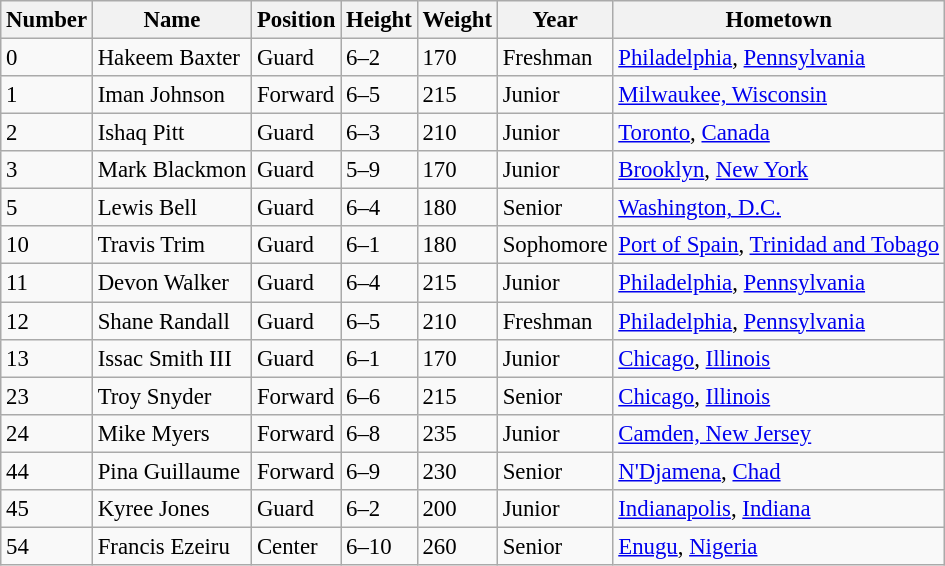<table class="wikitable sortable" style="font-size: 95%;">
<tr>
<th>Number</th>
<th>Name</th>
<th>Position</th>
<th>Height</th>
<th>Weight</th>
<th>Year</th>
<th>Hometown</th>
</tr>
<tr>
<td>0</td>
<td>Hakeem Baxter</td>
<td>Guard</td>
<td>6–2</td>
<td>170</td>
<td>Freshman</td>
<td><a href='#'>Philadelphia</a>, <a href='#'>Pennsylvania</a></td>
</tr>
<tr>
<td>1</td>
<td>Iman Johnson</td>
<td>Forward</td>
<td>6–5</td>
<td>215</td>
<td>Junior</td>
<td><a href='#'>Milwaukee, Wisconsin</a></td>
</tr>
<tr>
<td>2</td>
<td>Ishaq Pitt</td>
<td>Guard</td>
<td>6–3</td>
<td>210</td>
<td>Junior</td>
<td><a href='#'>Toronto</a>, <a href='#'>Canada</a></td>
</tr>
<tr>
<td>3</td>
<td>Mark Blackmon</td>
<td>Guard</td>
<td>5–9</td>
<td>170</td>
<td>Junior</td>
<td><a href='#'>Brooklyn</a>, <a href='#'>New York</a></td>
</tr>
<tr>
<td>5</td>
<td>Lewis Bell</td>
<td>Guard</td>
<td>6–4</td>
<td>180</td>
<td>Senior</td>
<td><a href='#'>Washington, D.C.</a></td>
</tr>
<tr>
<td>10</td>
<td>Travis Trim</td>
<td>Guard</td>
<td>6–1</td>
<td>180</td>
<td>Sophomore</td>
<td><a href='#'>Port of Spain</a>, <a href='#'>Trinidad and Tobago</a></td>
</tr>
<tr>
<td>11</td>
<td>Devon Walker</td>
<td>Guard</td>
<td>6–4</td>
<td>215</td>
<td>Junior</td>
<td><a href='#'>Philadelphia</a>, <a href='#'>Pennsylvania</a></td>
</tr>
<tr>
<td>12</td>
<td>Shane Randall</td>
<td>Guard</td>
<td>6–5</td>
<td>210</td>
<td>Freshman</td>
<td><a href='#'>Philadelphia</a>, <a href='#'>Pennsylvania</a></td>
</tr>
<tr>
<td>13</td>
<td>Issac Smith III</td>
<td>Guard</td>
<td>6–1</td>
<td>170</td>
<td>Junior</td>
<td><a href='#'>Chicago</a>, <a href='#'>Illinois</a></td>
</tr>
<tr>
<td>23</td>
<td>Troy Snyder</td>
<td>Forward</td>
<td>6–6</td>
<td>215</td>
<td>Senior</td>
<td><a href='#'>Chicago</a>, <a href='#'>Illinois</a></td>
</tr>
<tr>
<td>24</td>
<td>Mike Myers</td>
<td>Forward</td>
<td>6–8</td>
<td>235</td>
<td>Junior</td>
<td><a href='#'>Camden, New Jersey</a></td>
</tr>
<tr>
<td>44</td>
<td>Pina Guillaume</td>
<td>Forward</td>
<td>6–9</td>
<td>230</td>
<td>Senior</td>
<td><a href='#'>N'Djamena</a>, <a href='#'>Chad</a></td>
</tr>
<tr>
<td>45</td>
<td>Kyree Jones</td>
<td>Guard</td>
<td>6–2</td>
<td>200</td>
<td>Junior</td>
<td><a href='#'>Indianapolis</a>, <a href='#'>Indiana</a></td>
</tr>
<tr>
<td>54</td>
<td>Francis Ezeiru</td>
<td>Center</td>
<td>6–10</td>
<td>260</td>
<td>Senior</td>
<td><a href='#'>Enugu</a>, <a href='#'>Nigeria</a></td>
</tr>
</table>
